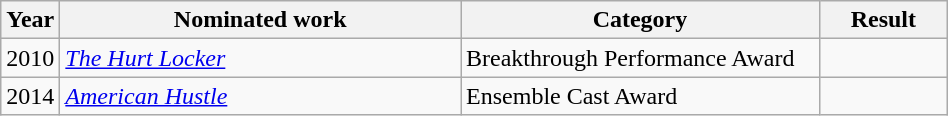<table class="wikitable sortable" width="50%">
<tr>
<th width="1%">Year</th>
<th width="45%">Nominated work</th>
<th width="40%">Category</th>
<th width="14%">Result</th>
</tr>
<tr>
<td>2010</td>
<td><em><a href='#'>The Hurt Locker</a></em></td>
<td>Breakthrough Performance Award</td>
<td></td>
</tr>
<tr>
<td>2014</td>
<td><em><a href='#'>American Hustle</a></em></td>
<td>Ensemble Cast Award</td>
<td></td>
</tr>
</table>
